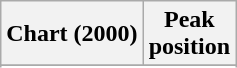<table class="wikitable sortable plainrowheaders" style="text-align:center;" border="1">
<tr>
<th scope="col">Chart (2000)</th>
<th scope="col">Peak<br>position</th>
</tr>
<tr>
</tr>
<tr>
</tr>
<tr>
</tr>
<tr>
</tr>
</table>
